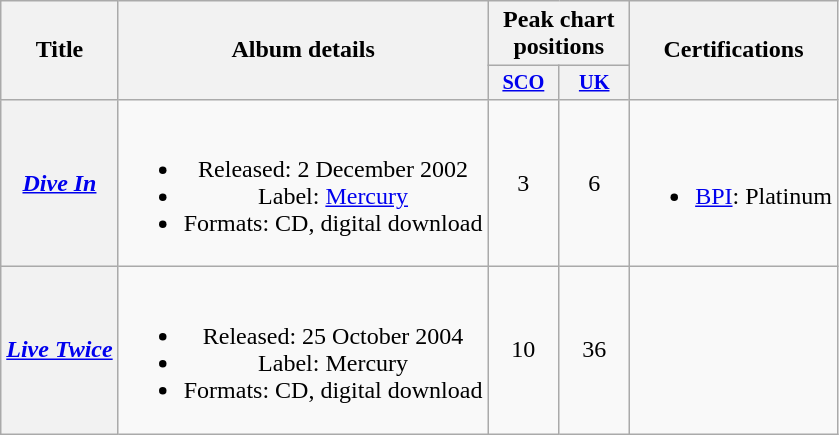<table class="wikitable plainrowheaders" style="text-align:center;">
<tr>
<th scope="col" rowspan="2">Title</th>
<th scope="col" rowspan="2">Album details</th>
<th colspan="2">Peak chart positions</th>
<th scope="col" rowspan="2">Certifications</th>
</tr>
<tr>
<th style="width:3em;font-size:85%;"><a href='#'>SCO</a><br></th>
<th style="width:3em;font-size:85%;"><a href='#'>UK</a><br></th>
</tr>
<tr>
<th scope="row"><em><a href='#'>Dive In</a></em></th>
<td><br><ul><li>Released: 2 December 2002</li><li>Label: <a href='#'>Mercury</a></li><li>Formats: CD, digital download</li></ul></td>
<td>3</td>
<td>6</td>
<td align="left"><br><ul><li><a href='#'>BPI</a>: Platinum</li></ul></td>
</tr>
<tr>
<th scope="row"><em><a href='#'>Live Twice</a></em></th>
<td><br><ul><li>Released: 25 October 2004</li><li>Label: Mercury</li><li>Formats: CD, digital download</li></ul></td>
<td>10</td>
<td>36</td>
<td></td>
</tr>
</table>
